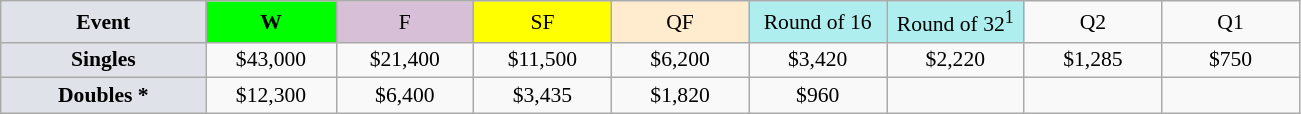<table class=wikitable style=font-size:90%;text-align:center>
<tr>
<td style="width:130px; background:#dfe2e9;"><strong>Event</strong></td>
<td style="width:80px; background:lime;"><strong>W</strong></td>
<td style="width:85px; background:thistle;">F</td>
<td style="width:85px; background:#ff0;">SF</td>
<td style="width:85px; background:#ffebcd;">QF</td>
<td style="width:85px; background:#afeeee;">Round of 16</td>
<td style="width:85px; background:#afeeee;">Round of 32<sup>1</sup></td>
<td width=85>Q2</td>
<td width=85>Q1</td>
</tr>
<tr>
<td style="background:#dfe2e9;"><strong>Singles</strong></td>
<td>$43,000</td>
<td>$21,400</td>
<td>$11,500</td>
<td>$6,200</td>
<td>$3,420</td>
<td>$2,220</td>
<td>$1,285</td>
<td>$750</td>
</tr>
<tr>
<td style="background:#dfe2e9;"><strong>Doubles *</strong></td>
<td>$12,300</td>
<td>$6,400</td>
<td>$3,435</td>
<td>$1,820</td>
<td>$960</td>
<td></td>
<td></td>
<td></td>
</tr>
</table>
